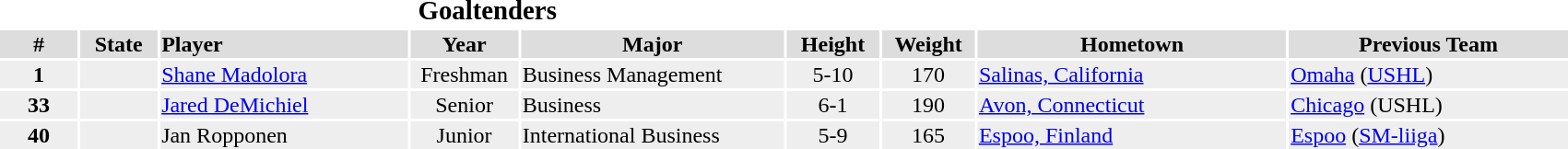<table width=90%>
<tr>
<th colspan=7  style="text-align:center"><big>Goaltenders</big></th>
</tr>
<tr bgcolor="#dddddd">
<th width=5%>#</th>
<th width=5%>State</th>
<td align=left!!width=16%><strong>Player</strong></td>
<th width=7%>Year</th>
<th width=17%>Major</th>
<th width=6%>Height</th>
<th width=6%>Weight</th>
<th width=20%>Hometown</th>
<th width=18%>Previous Team</th>
</tr>
<tr bgcolor="#eeeeee">
<td align=center><strong>1</strong></td>
<td align=center></td>
<td><a href='#'>Shane Madolora</a></td>
<td align=center>Freshman</td>
<td>Business Management</td>
<td align=center>5-10</td>
<td align=center>170</td>
<td><a href='#'>Salinas, California</a></td>
<td><a href='#'>Omaha</a> (<a href='#'>USHL</a>)</td>
</tr>
<tr bgcolor="#eeeeee">
<td align=center><strong>33</strong></td>
<td align=center></td>
<td><a href='#'>Jared DeMichiel</a></td>
<td align=center>Senior</td>
<td>Business</td>
<td align=center>6-1</td>
<td align=center>190</td>
<td><a href='#'>Avon, Connecticut</a></td>
<td><a href='#'>Chicago</a> (USHL)</td>
</tr>
<tr bgcolor="#eeeeee">
<td align=center><strong>40</strong></td>
<td align=center></td>
<td>Jan Ropponen</td>
<td align=center>Junior</td>
<td>International Business</td>
<td align=center>5-9</td>
<td align=center>165</td>
<td><a href='#'>Espoo, Finland</a></td>
<td><a href='#'>Espoo</a> (<a href='#'>SM-liiga</a>)</td>
</tr>
</table>
